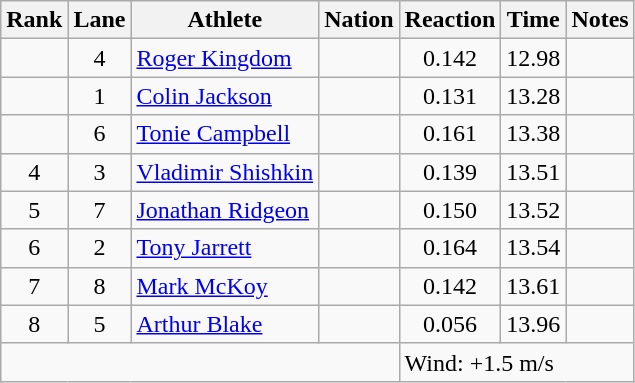<table class="wikitable sortable" style="text-align:center">
<tr>
<th>Rank</th>
<th>Lane</th>
<th>Athlete</th>
<th>Nation</th>
<th>Reaction</th>
<th>Time</th>
<th>Notes</th>
</tr>
<tr>
<td></td>
<td>4</td>
<td align=left><a href='#'>Roger Kingdom</a></td>
<td align=left></td>
<td>0.142</td>
<td>12.98</td>
<td></td>
</tr>
<tr>
<td></td>
<td>1</td>
<td align=left><a href='#'>Colin Jackson</a></td>
<td align=left></td>
<td>0.131</td>
<td>13.28</td>
<td></td>
</tr>
<tr>
<td></td>
<td>6</td>
<td align=left><a href='#'>Tonie Campbell</a></td>
<td align=left></td>
<td>0.161</td>
<td>13.38</td>
<td></td>
</tr>
<tr>
<td>4</td>
<td>3</td>
<td align=left><a href='#'>Vladimir Shishkin</a></td>
<td align=left></td>
<td>0.139</td>
<td>13.51</td>
<td></td>
</tr>
<tr>
<td>5</td>
<td>7</td>
<td align=left><a href='#'>Jonathan Ridgeon</a></td>
<td align=left></td>
<td>0.150</td>
<td>13.52</td>
<td></td>
</tr>
<tr>
<td>6</td>
<td>2</td>
<td align=left><a href='#'>Tony Jarrett</a></td>
<td align=left></td>
<td>0.164</td>
<td>13.54</td>
<td></td>
</tr>
<tr>
<td>7</td>
<td>8</td>
<td align=left><a href='#'>Mark McKoy</a></td>
<td align=left></td>
<td>0.142</td>
<td>13.61</td>
<td></td>
</tr>
<tr>
<td>8</td>
<td>5</td>
<td align=left><a href='#'>Arthur Blake</a></td>
<td align=left></td>
<td>0.056</td>
<td>13.96</td>
<td></td>
</tr>
<tr class="sortbottom">
<td colspan=4></td>
<td colspan="3" style="text-align:left;">Wind: +1.5 m/s</td>
</tr>
</table>
